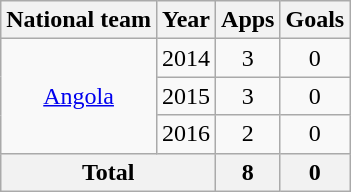<table class="wikitable" style="text-align:center">
<tr>
<th>National team</th>
<th>Year</th>
<th>Apps</th>
<th>Goals</th>
</tr>
<tr>
<td rowspan="3"><a href='#'>Angola</a></td>
<td>2014</td>
<td>3</td>
<td>0</td>
</tr>
<tr>
<td>2015</td>
<td>3</td>
<td>0</td>
</tr>
<tr>
<td>2016</td>
<td>2</td>
<td>0</td>
</tr>
<tr>
<th colspan="2">Total</th>
<th>8</th>
<th>0</th>
</tr>
</table>
